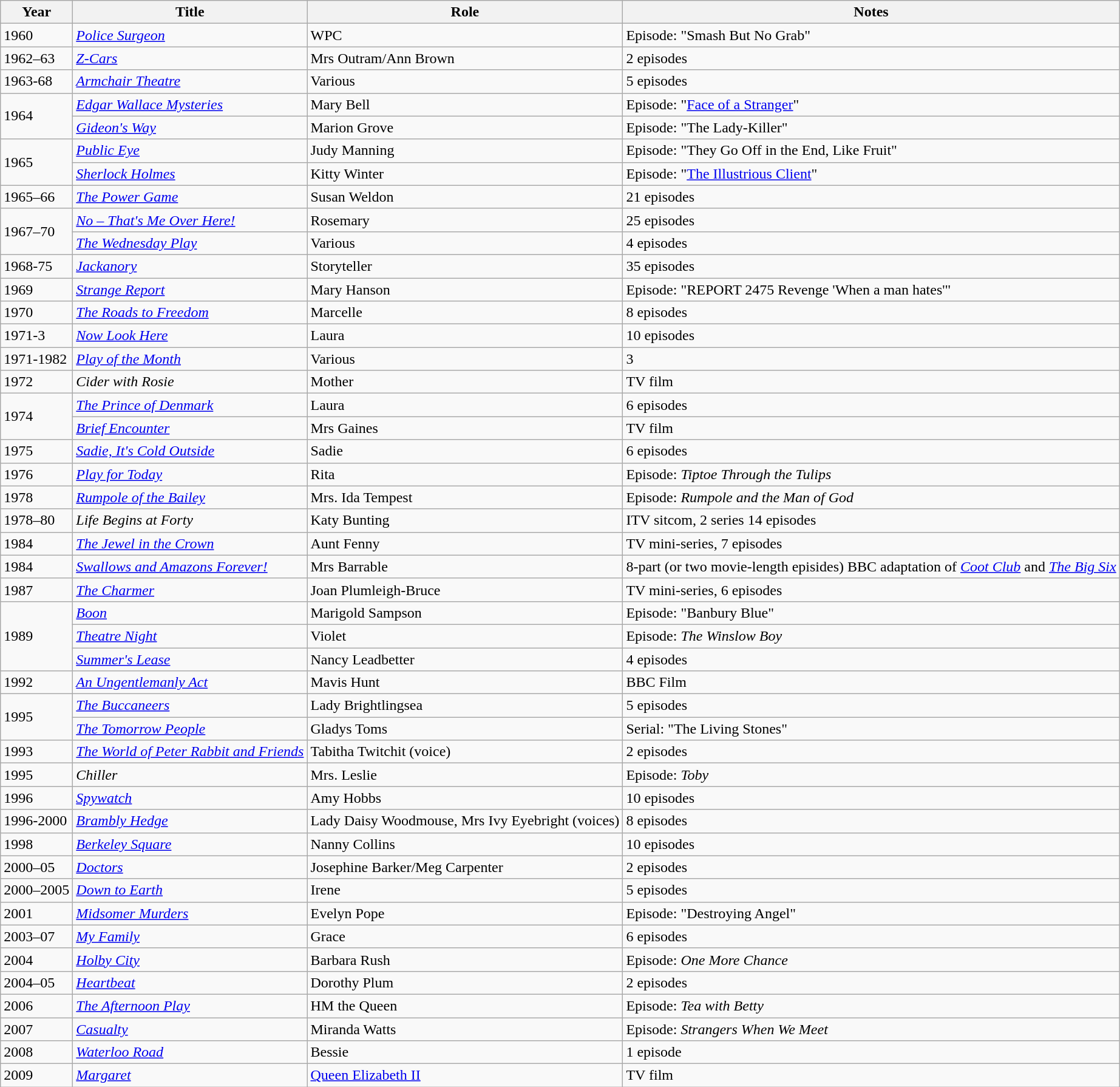<table class="wikitable">
<tr>
<th>Year</th>
<th>Title</th>
<th>Role</th>
<th>Notes</th>
</tr>
<tr>
<td>1960</td>
<td><a href='#'><em>Police Surgeon</em></a></td>
<td>WPC</td>
<td>Episode: "Smash But No Grab"</td>
</tr>
<tr>
<td>1962–63</td>
<td><em><a href='#'>Z-Cars</a></em></td>
<td>Mrs Outram/Ann Brown</td>
<td>2 episodes</td>
</tr>
<tr>
<td>1963-68</td>
<td><em><a href='#'>Armchair Theatre</a></em></td>
<td>Various</td>
<td>5 episodes</td>
</tr>
<tr>
<td rowspan="2">1964</td>
<td><em><a href='#'>Edgar Wallace Mysteries</a></em></td>
<td>Mary Bell</td>
<td>Episode: "<a href='#'>Face of a Stranger</a>"</td>
</tr>
<tr>
<td><em><a href='#'>Gideon's Way</a></em></td>
<td>Marion Grove</td>
<td>Episode: "The Lady-Killer"</td>
</tr>
<tr>
<td rowspan="2">1965</td>
<td><a href='#'><em>Public Eye</em></a></td>
<td>Judy Manning</td>
<td>Episode: "They Go Off in the End, Like Fruit"</td>
</tr>
<tr>
<td><em><a href='#'>Sherlock Holmes</a></em></td>
<td>Kitty Winter</td>
<td>Episode: "<a href='#'>The Illustrious Client</a>"</td>
</tr>
<tr>
<td>1965–66</td>
<td><em><a href='#'>The Power Game</a></em></td>
<td>Susan Weldon</td>
<td>21 episodes</td>
</tr>
<tr>
<td rowspan="2">1967–70</td>
<td><em><a href='#'>No – That's Me Over Here!</a></em></td>
<td>Rosemary</td>
<td>25 episodes</td>
</tr>
<tr>
<td><em><a href='#'>The Wednesday Play</a></em></td>
<td>Various</td>
<td>4 episodes</td>
</tr>
<tr>
<td>1968-75</td>
<td><em><a href='#'>Jackanory</a></em></td>
<td>Storyteller</td>
<td>35 episodes</td>
</tr>
<tr>
<td>1969</td>
<td><em><a href='#'>Strange Report</a></em></td>
<td>Mary Hanson</td>
<td>Episode: "REPORT 2475 Revenge 'When a man hates'"</td>
</tr>
<tr>
<td>1970</td>
<td><em><a href='#'>The Roads to Freedom</a></em></td>
<td>Marcelle</td>
<td>8 episodes</td>
</tr>
<tr>
<td>1971-3</td>
<td><em><a href='#'>Now Look Here</a></em></td>
<td>Laura</td>
<td>10 episodes</td>
</tr>
<tr>
<td>1971-1982</td>
<td><em><a href='#'>Play of the Month</a></em></td>
<td>Various</td>
<td>3</td>
</tr>
<tr>
<td>1972</td>
<td><em>Cider with Rosie</em></td>
<td>Mother</td>
<td>TV film</td>
</tr>
<tr>
<td rowspan="2">1974</td>
<td><em><a href='#'>The Prince of Denmark</a></em></td>
<td>Laura</td>
<td>6 episodes</td>
</tr>
<tr>
<td><em><a href='#'>Brief Encounter</a></em></td>
<td>Mrs Gaines</td>
<td>TV film</td>
</tr>
<tr>
<td>1975</td>
<td><em><a href='#'>Sadie, It's Cold Outside</a></em></td>
<td>Sadie</td>
<td>6 episodes</td>
</tr>
<tr>
<td>1976</td>
<td><em><a href='#'>Play for Today</a></em></td>
<td>Rita</td>
<td>Episode: <em>Tiptoe Through the Tulips</em></td>
</tr>
<tr>
<td>1978</td>
<td><em><a href='#'>Rumpole of the Bailey</a></em></td>
<td>Mrs. Ida Tempest</td>
<td>Episode: <em>Rumpole and the Man of God</em></td>
</tr>
<tr>
<td>1978–80</td>
<td><em>Life Begins at Forty</em></td>
<td>Katy Bunting</td>
<td>ITV sitcom, 2 series 14 episodes</td>
</tr>
<tr>
<td>1984</td>
<td><em><a href='#'>The Jewel in the Crown</a></em></td>
<td>Aunt Fenny</td>
<td>TV mini-series, 7 episodes</td>
</tr>
<tr>
<td>1984</td>
<td><em><a href='#'>Swallows and Amazons Forever!</a></em></td>
<td>Mrs Barrable</td>
<td>8-part (or two movie-length episides) BBC adaptation of <em><a href='#'>Coot Club</a></em> and <em><a href='#'>The Big Six</a></em></td>
</tr>
<tr>
<td>1987</td>
<td><em><a href='#'>The Charmer</a></em></td>
<td>Joan Plumleigh-Bruce</td>
<td>TV mini-series, 6 episodes</td>
</tr>
<tr>
<td rowspan="3">1989</td>
<td><a href='#'><em>Boon</em></a></td>
<td>Marigold Sampson</td>
<td>Episode: "Banbury Blue"</td>
</tr>
<tr>
<td><em><a href='#'>Theatre Night</a></em></td>
<td>Violet</td>
<td>Episode: <em>The Winslow Boy</em></td>
</tr>
<tr>
<td><em><a href='#'>Summer's Lease</a></em></td>
<td>Nancy Leadbetter</td>
<td>4 episodes</td>
</tr>
<tr>
<td>1992</td>
<td><em><a href='#'>An Ungentlemanly Act</a></em></td>
<td>Mavis Hunt</td>
<td>BBC Film</td>
</tr>
<tr>
<td rowspan="2">1995</td>
<td><em><a href='#'>The Buccaneers</a></em></td>
<td>Lady Brightlingsea</td>
<td>5 episodes</td>
</tr>
<tr>
<td><em><a href='#'>The Tomorrow People</a></em></td>
<td>Gladys Toms</td>
<td>Serial: "The Living Stones"</td>
</tr>
<tr>
<td>1993</td>
<td><em><a href='#'>The World of Peter Rabbit and Friends</a></em></td>
<td>Tabitha Twitchit (voice)</td>
<td>2 episodes</td>
</tr>
<tr>
<td>1995</td>
<td><em>Chiller</em></td>
<td>Mrs. Leslie</td>
<td>Episode: <em>Toby</em></td>
</tr>
<tr>
<td>1996</td>
<td><em><a href='#'>Spywatch</a></em></td>
<td>Amy Hobbs</td>
<td>10 episodes</td>
</tr>
<tr>
<td>1996-2000</td>
<td><em><a href='#'>Brambly Hedge</a></em></td>
<td>Lady Daisy Woodmouse, Mrs Ivy Eyebright (voices)</td>
<td>8 episodes</td>
</tr>
<tr>
<td>1998</td>
<td><em><a href='#'>Berkeley Square</a></em></td>
<td>Nanny Collins</td>
<td>10 episodes</td>
</tr>
<tr>
<td>2000–05</td>
<td><em><a href='#'>Doctors</a></em></td>
<td>Josephine Barker/Meg Carpenter</td>
<td>2 episodes</td>
</tr>
<tr>
<td>2000–2005</td>
<td><em><a href='#'>Down to Earth</a></em></td>
<td>Irene</td>
<td>5 episodes</td>
</tr>
<tr>
<td>2001</td>
<td><em><a href='#'>Midsomer Murders</a></em></td>
<td>Evelyn Pope</td>
<td>Episode: "Destroying Angel"</td>
</tr>
<tr>
<td>2003–07</td>
<td><em><a href='#'>My Family</a></em></td>
<td>Grace</td>
<td>6 episodes</td>
</tr>
<tr>
<td>2004</td>
<td><em><a href='#'>Holby City</a></em></td>
<td>Barbara Rush</td>
<td>Episode: <em>One More Chance</em></td>
</tr>
<tr>
<td>2004–05</td>
<td><em><a href='#'>Heartbeat</a></em></td>
<td>Dorothy Plum</td>
<td>2 episodes</td>
</tr>
<tr>
<td>2006</td>
<td><em><a href='#'>The Afternoon Play</a></em></td>
<td>HM the Queen</td>
<td>Episode: <em>Tea with Betty</em></td>
</tr>
<tr>
<td>2007</td>
<td><em><a href='#'>Casualty</a></em></td>
<td>Miranda Watts</td>
<td>Episode: <em>Strangers When We Meet</em></td>
</tr>
<tr>
<td>2008</td>
<td><em><a href='#'>Waterloo Road</a></em></td>
<td>Bessie</td>
<td>1 episode</td>
</tr>
<tr>
<td>2009</td>
<td><em><a href='#'>Margaret</a></em></td>
<td><a href='#'>Queen Elizabeth II</a></td>
<td>TV film</td>
</tr>
</table>
